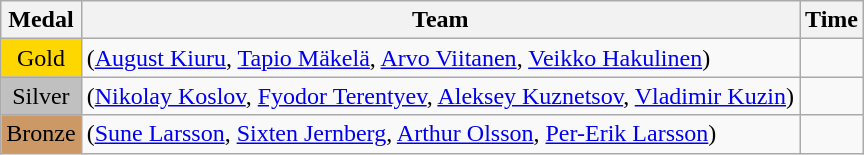<table class="wikitable">
<tr>
<th>Medal</th>
<th>Team</th>
<th>Time</th>
</tr>
<tr>
<td style="text-align:center;background-color:gold;">Gold</td>
<td> (<a href='#'>August Kiuru</a>, <a href='#'>Tapio Mäkelä</a>, <a href='#'>Arvo Viitanen</a>, <a href='#'>Veikko Hakulinen</a>)</td>
<td></td>
</tr>
<tr>
<td style="text-align:center;background-color:silver;">Silver</td>
<td> (<a href='#'>Nikolay Koslov</a>, <a href='#'>Fyodor Terentyev</a>, <a href='#'>Aleksey Kuznetsov</a>, <a href='#'>Vladimir Kuzin</a>)</td>
<td></td>
</tr>
<tr>
<td style="text-align:center;background-color:#CC9966;">Bronze</td>
<td> (<a href='#'>Sune Larsson</a>, <a href='#'>Sixten Jernberg</a>, <a href='#'>Arthur Olsson</a>, <a href='#'>Per-Erik Larsson</a>)</td>
<td></td>
</tr>
</table>
